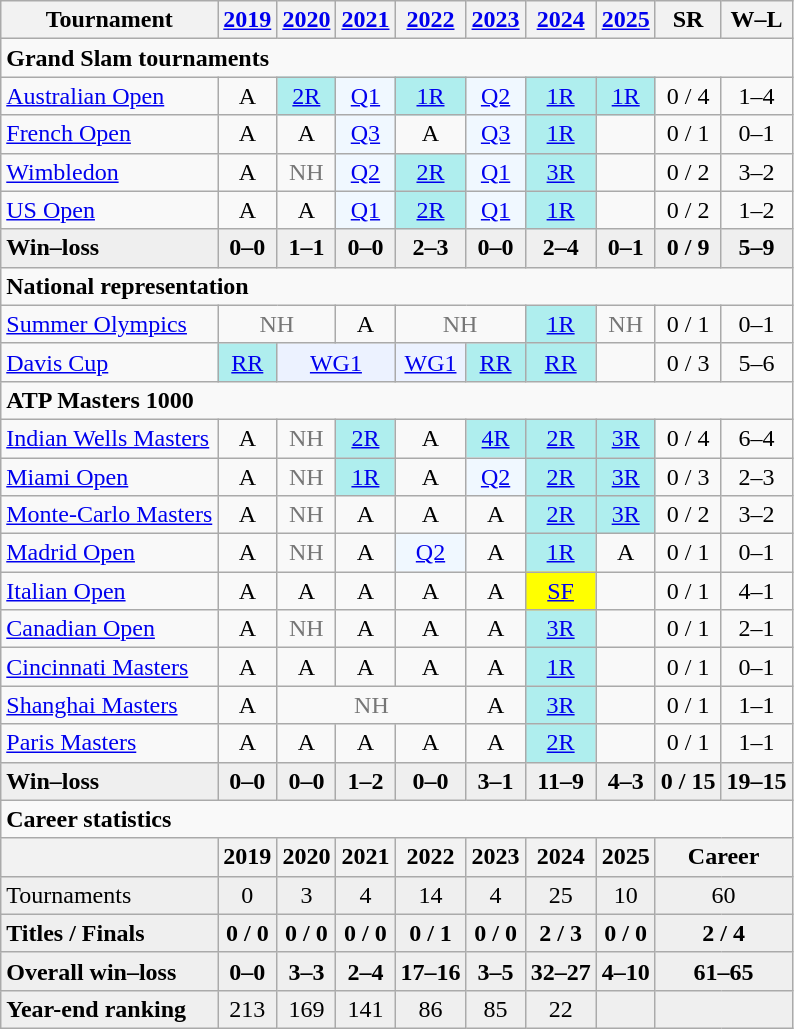<table class=wikitable style=text-align:center;>
<tr>
<th>Tournament</th>
<th><a href='#'>2019</a></th>
<th><a href='#'>2020</a></th>
<th><a href='#'>2021</a></th>
<th><a href='#'>2022</a></th>
<th><a href='#'>2023</a></th>
<th><a href='#'>2024</a></th>
<th><a href='#'>2025</a></th>
<th>SR</th>
<th>W–L</th>
</tr>
<tr>
<td colspan=10 align="left"><strong>Grand Slam tournaments</strong></td>
</tr>
<tr>
<td align=left><a href='#'>Australian Open</a></td>
<td>A</td>
<td style=background:#afeeee><a href='#'>2R</a></td>
<td style=background:#f0f8ff><a href='#'>Q1</a></td>
<td style=background:#afeeee><a href='#'>1R</a></td>
<td style=background:#f0f8ff><a href='#'>Q2</a></td>
<td style=background:#afeeee><a href='#'>1R</a></td>
<td style=background:#afeeee><a href='#'>1R</a></td>
<td>0 / 4</td>
<td>1–4</td>
</tr>
<tr>
<td align=left><a href='#'>French Open</a></td>
<td>A</td>
<td>A</td>
<td style=background:#f0f8ff><a href='#'>Q3</a></td>
<td>A</td>
<td style=background:#f0f8ff><a href='#'>Q3</a></td>
<td style=background:#afeeee><a href='#'>1R</a></td>
<td></td>
<td>0 / 1</td>
<td>0–1</td>
</tr>
<tr>
<td align=left><a href='#'>Wimbledon</a></td>
<td>A</td>
<td style=color:#767676>NH</td>
<td style=background:#f0f8ff><a href='#'>Q2</a></td>
<td style=background:#afeeee><a href='#'>2R</a></td>
<td style=background:#f0f8ff><a href='#'>Q1</a></td>
<td style=background:#afeeee><a href='#'>3R</a></td>
<td></td>
<td>0 / 2</td>
<td>3–2</td>
</tr>
<tr>
<td align=left><a href='#'>US Open</a></td>
<td>A</td>
<td>A</td>
<td style=background:#f0f8ff><a href='#'>Q1</a></td>
<td style=background:#afeeee><a href='#'>2R</a></td>
<td style=background:#f0f8ff><a href='#'>Q1</a></td>
<td style=background:#afeeee><a href='#'>1R</a></td>
<td></td>
<td>0 / 2</td>
<td>1–2</td>
</tr>
<tr style=font-weight:bold;background:#efefef>
<td style=text-align:left>Win–loss</td>
<td>0–0</td>
<td>1–1</td>
<td>0–0</td>
<td>2–3</td>
<td>0–0</td>
<td>2–4</td>
<td>0–1</td>
<td>0 / 9</td>
<td>5–9</td>
</tr>
<tr>
<td colspan=10 align="left"><strong>National representation</strong></td>
</tr>
<tr>
<td align=left><a href='#'>Summer Olympics</a></td>
<td colspan=2 style=color:#767676>NH</td>
<td>A</td>
<td colspan=2 style=color:#767676>NH</td>
<td style=background:#afeeee><a href='#'>1R</a></td>
<td style=color:#767676>NH</td>
<td>0 / 1</td>
<td>0–1</td>
</tr>
<tr>
<td align=left><a href='#'>Davis Cup</a></td>
<td style=background:#afeeee><a href='#'>RR</a></td>
<td colspan=2 style=background:#ecf2ff><a href='#'>WG1</a></td>
<td style=background:#ecf2ff><a href='#'>WG1</a></td>
<td style=background:#afeeee><a href='#'>RR</a></td>
<td style=background:#afeeee><a href='#'>RR</a></td>
<td></td>
<td>0 / 3</td>
<td>5–6</td>
</tr>
<tr>
<td colspan=10 align="left"><strong>ATP Masters 1000</strong></td>
</tr>
<tr>
<td align=left><a href='#'>Indian Wells Masters</a></td>
<td>A</td>
<td style=color:#767676>NH</td>
<td style=background:#afeeee><a href='#'>2R</a></td>
<td>A</td>
<td style=background:#afeeee><a href='#'>4R</a></td>
<td style=background:#afeeee><a href='#'>2R</a></td>
<td style=background:#afeeee><a href='#'>3R</a></td>
<td>0 / 4</td>
<td>6–4</td>
</tr>
<tr>
<td align=left><a href='#'>Miami Open</a></td>
<td>A</td>
<td style=color:#767676>NH</td>
<td style=background:#afeeee><a href='#'>1R</a></td>
<td>A</td>
<td style=background:#f0f8ff><a href='#'>Q2</a></td>
<td style=background:#afeeee><a href='#'>2R</a></td>
<td style=background:#afeeee><a href='#'>3R</a></td>
<td>0 / 3</td>
<td>2–3</td>
</tr>
<tr>
<td align=left><a href='#'>Monte-Carlo Masters</a></td>
<td>A</td>
<td style=color:#767676>NH</td>
<td>A</td>
<td>A</td>
<td>A</td>
<td style=background:#afeeee><a href='#'>2R</a></td>
<td style=background:#afeeee><a href='#'>3R</a></td>
<td>0 / 2</td>
<td>3–2</td>
</tr>
<tr>
<td align=left><a href='#'>Madrid Open</a></td>
<td>A</td>
<td style=color:#767676>NH</td>
<td>A</td>
<td style=background:#f0f8ff><a href='#'>Q2</a></td>
<td>A</td>
<td style=background:#afeeee><a href='#'>1R</a></td>
<td>A</td>
<td>0 / 1</td>
<td>0–1</td>
</tr>
<tr>
<td align=left><a href='#'>Italian Open</a></td>
<td>A</td>
<td>A</td>
<td>A</td>
<td>A</td>
<td>A</td>
<td style=background:yellow><a href='#'>SF</a></td>
<td></td>
<td>0 / 1</td>
<td>4–1</td>
</tr>
<tr>
<td align=left><a href='#'>Canadian Open</a></td>
<td>A</td>
<td style=color:#767676>NH</td>
<td>A</td>
<td>A</td>
<td>A</td>
<td style=background:#afeeee><a href='#'>3R</a></td>
<td></td>
<td>0 / 1</td>
<td>2–1</td>
</tr>
<tr>
<td align=left><a href='#'>Cincinnati Masters</a></td>
<td>A</td>
<td>A</td>
<td>A</td>
<td>A</td>
<td>A</td>
<td style=background:#afeeee><a href='#'>1R</a></td>
<td></td>
<td>0 / 1</td>
<td>0–1</td>
</tr>
<tr>
<td align=left><a href='#'>Shanghai Masters</a></td>
<td>A</td>
<td colspan=3 style=color:#767676>NH</td>
<td>A</td>
<td style=background:#afeeee><a href='#'>3R</a></td>
<td></td>
<td>0 / 1</td>
<td>1–1</td>
</tr>
<tr>
<td align=left><a href='#'>Paris Masters</a></td>
<td>A</td>
<td>A</td>
<td>A</td>
<td>A</td>
<td>A</td>
<td style=background:#afeeee><a href='#'>2R</a></td>
<td></td>
<td>0 / 1</td>
<td>1–1</td>
</tr>
<tr style=font-weight:bold;background:#efefef>
<td style=text-align:left>Win–loss</td>
<td>0–0</td>
<td>0–0</td>
<td>1–2</td>
<td>0–0</td>
<td>3–1</td>
<td>11–9</td>
<td>4–3</td>
<td>0 / 15</td>
<td>19–15</td>
</tr>
<tr>
<td colspan=10 align="left"><strong>Career statistics</strong></td>
</tr>
<tr>
<th></th>
<th>2019</th>
<th>2020</th>
<th>2021</th>
<th>2022</th>
<th>2023</th>
<th>2024</th>
<th>2025</th>
<th colspan="2">Career</th>
</tr>
<tr bgcolor=efefef>
<td align=left>Tournaments</td>
<td>0</td>
<td>3</td>
<td>4</td>
<td>14</td>
<td>4</td>
<td>25</td>
<td>10</td>
<td colspan=2>60</td>
</tr>
<tr style=font-weight:bold;background:#efefef>
<td style=text-align:left>Titles / Finals</td>
<td>0 / 0</td>
<td>0 / 0</td>
<td>0 / 0</td>
<td>0 / 1</td>
<td>0 / 0</td>
<td>2 / 3</td>
<td>0 / 0</td>
<td colspan=2>2 / 4</td>
</tr>
<tr style=font-weight:bold;background:#efefef>
<td style=text-align:left>Overall win–loss</td>
<td>0–0</td>
<td>3–3</td>
<td>2–4</td>
<td>17–16</td>
<td>3–5</td>
<td>32–27</td>
<td>4–10</td>
<td colspan="2">61–65</td>
</tr>
<tr bgcolor=efefef>
<td align=left><strong>Year-end ranking</strong></td>
<td>213</td>
<td>169</td>
<td>141</td>
<td>86</td>
<td>85</td>
<td>22</td>
<td></td>
<td colspan="2"></td>
</tr>
</table>
